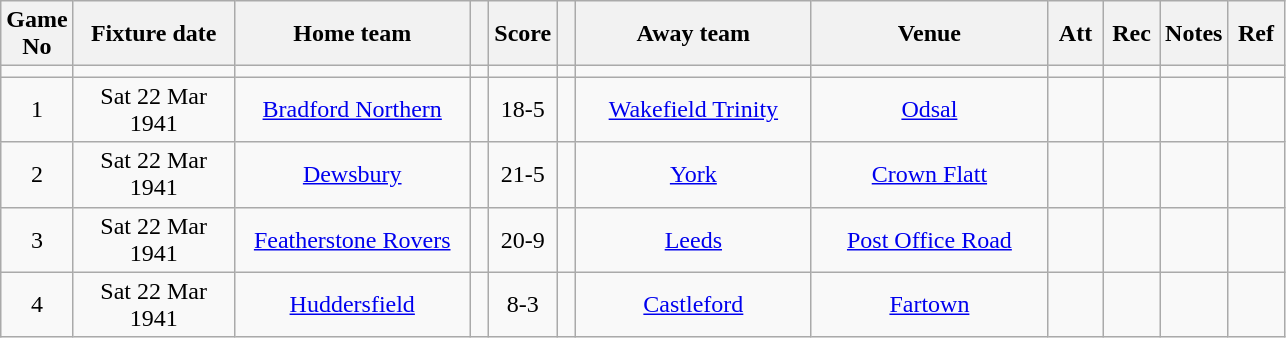<table class="wikitable" style="text-align:center;">
<tr>
<th width=20 abbr="No">Game No</th>
<th width=100 abbr="Date">Fixture date</th>
<th width=150 abbr="Home team">Home team</th>
<th width=5 abbr="space"></th>
<th width=20 abbr="Score">Score</th>
<th width=5 abbr="space"></th>
<th width=150 abbr="Away team">Away team</th>
<th width=150 abbr="Venue">Venue</th>
<th width=30 abbr="Att">Att</th>
<th width=30 abbr="Rec">Rec</th>
<th width=20 abbr="Notes">Notes</th>
<th width=30 abbr="Ref">Ref</th>
</tr>
<tr>
<td></td>
<td></td>
<td></td>
<td></td>
<td></td>
<td></td>
<td></td>
<td></td>
<td></td>
<td></td>
<td></td>
</tr>
<tr>
<td>1</td>
<td>Sat 22 Mar 1941</td>
<td><a href='#'>Bradford Northern</a></td>
<td></td>
<td>18-5</td>
<td></td>
<td><a href='#'>Wakefield Trinity</a></td>
<td><a href='#'>Odsal</a></td>
<td></td>
<td></td>
<td></td>
<td></td>
</tr>
<tr>
<td>2</td>
<td>Sat 22 Mar 1941</td>
<td><a href='#'>Dewsbury</a></td>
<td></td>
<td>21-5</td>
<td></td>
<td><a href='#'>York</a></td>
<td><a href='#'>Crown Flatt</a></td>
<td></td>
<td></td>
<td></td>
<td></td>
</tr>
<tr>
<td>3</td>
<td>Sat 22 Mar 1941</td>
<td><a href='#'>Featherstone Rovers</a></td>
<td></td>
<td>20-9</td>
<td></td>
<td><a href='#'>Leeds</a></td>
<td><a href='#'>Post Office Road</a></td>
<td></td>
<td></td>
<td></td>
<td></td>
</tr>
<tr>
<td>4</td>
<td>Sat 22 Mar 1941</td>
<td><a href='#'>Huddersfield</a></td>
<td></td>
<td>8-3</td>
<td></td>
<td><a href='#'>Castleford</a></td>
<td><a href='#'>Fartown</a></td>
<td></td>
<td></td>
<td></td>
<td></td>
</tr>
</table>
